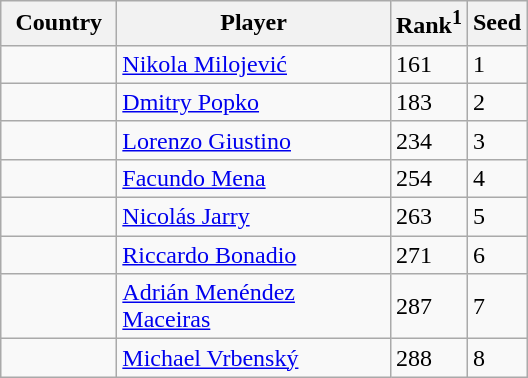<table class="sortable wikitable">
<tr>
<th width="70">Country</th>
<th width="175">Player</th>
<th>Rank<sup>1</sup></th>
<th>Seed</th>
</tr>
<tr>
<td></td>
<td><a href='#'>Nikola Milojević</a></td>
<td>161</td>
<td>1</td>
</tr>
<tr>
<td></td>
<td><a href='#'>Dmitry Popko</a></td>
<td>183</td>
<td>2</td>
</tr>
<tr>
<td></td>
<td><a href='#'>Lorenzo Giustino</a></td>
<td>234</td>
<td>3</td>
</tr>
<tr>
<td></td>
<td><a href='#'>Facundo Mena</a></td>
<td>254</td>
<td>4</td>
</tr>
<tr>
<td></td>
<td><a href='#'>Nicolás Jarry</a></td>
<td>263</td>
<td>5</td>
</tr>
<tr>
<td></td>
<td><a href='#'>Riccardo Bonadio</a></td>
<td>271</td>
<td>6</td>
</tr>
<tr>
<td></td>
<td><a href='#'>Adrián Menéndez Maceiras</a></td>
<td>287</td>
<td>7</td>
</tr>
<tr>
<td></td>
<td><a href='#'>Michael Vrbenský</a></td>
<td>288</td>
<td>8</td>
</tr>
</table>
